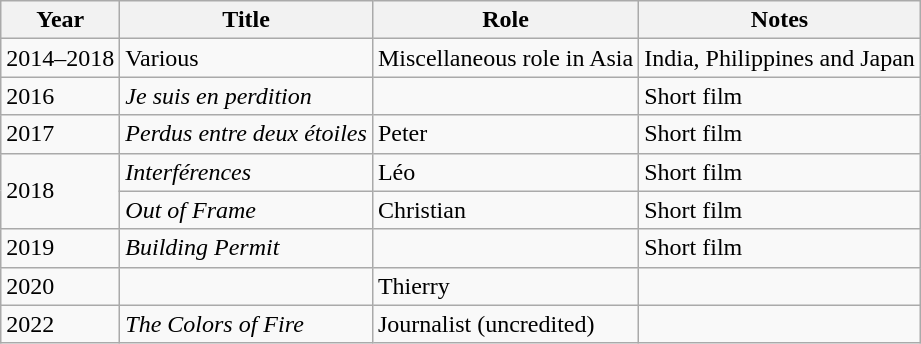<table class="wikitable sortable">
<tr>
<th>Year</th>
<th>Title</th>
<th>Role</th>
<th class="unsortable">Notes</th>
</tr>
<tr>
<td>2014–2018</td>
<td>Various</td>
<td>Miscellaneous role in Asia</td>
<td>India, Philippines and Japan</td>
</tr>
<tr>
<td>2016</td>
<td><em>Je suis en perdition</em></td>
<td></td>
<td>Short film</td>
</tr>
<tr>
<td>2017</td>
<td><em>Perdus entre deux étoiles</em></td>
<td>Peter</td>
<td>Short film</td>
</tr>
<tr>
<td rowspan="2">2018</td>
<td><em>Interférences</em></td>
<td>Léo</td>
<td>Short film</td>
</tr>
<tr>
<td><em>Out of Frame</em></td>
<td>Christian</td>
<td>Short film</td>
</tr>
<tr>
<td>2019</td>
<td><em>Building Permit</em></td>
<td></td>
<td>Short film</td>
</tr>
<tr>
<td>2020</td>
<td><em></em></td>
<td>Thierry</td>
<td></td>
</tr>
<tr>
<td>2022</td>
<td><em>The Colors of Fire</em></td>
<td>Journalist (uncredited)</td>
<td></td>
</tr>
</table>
